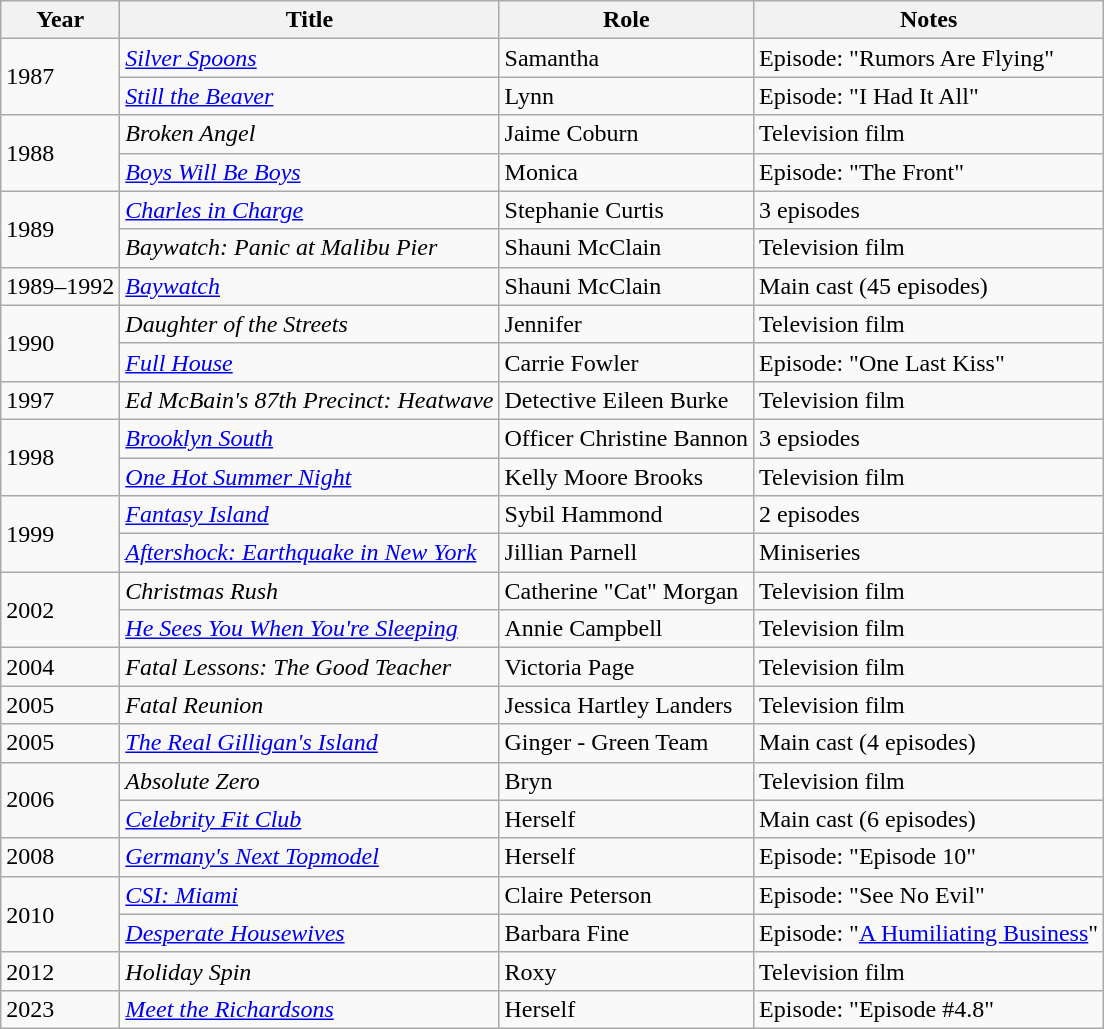<table class="wikitable sortable">
<tr>
<th>Year</th>
<th>Title</th>
<th>Role</th>
<th class="unsortable">Notes</th>
</tr>
<tr>
<td rowspan="2">1987</td>
<td><em><a href='#'>Silver Spoons</a></em></td>
<td>Samantha</td>
<td>Episode: "Rumors Are Flying"</td>
</tr>
<tr>
<td><em><a href='#'>Still the Beaver</a></em></td>
<td>Lynn</td>
<td>Episode: "I Had It All"</td>
</tr>
<tr>
<td rowspan="2">1988</td>
<td><em>Broken Angel</em></td>
<td>Jaime Coburn</td>
<td>Television film</td>
</tr>
<tr>
<td><em><a href='#'>Boys Will Be Boys</a></em></td>
<td>Monica</td>
<td>Episode: "The Front"</td>
</tr>
<tr>
<td rowspan="2">1989</td>
<td><em><a href='#'>Charles in Charge</a></em></td>
<td>Stephanie Curtis</td>
<td>3 episodes</td>
</tr>
<tr>
<td><em>Baywatch: Panic at Malibu Pier</em></td>
<td>Shauni McClain</td>
<td>Television film</td>
</tr>
<tr>
<td>1989–1992</td>
<td><em><a href='#'>Baywatch</a></em></td>
<td>Shauni McClain</td>
<td>Main cast (45 episodes)</td>
</tr>
<tr>
<td rowspan="2">1990</td>
<td><em>Daughter of the Streets</em></td>
<td>Jennifer</td>
<td>Television film</td>
</tr>
<tr>
<td><em><a href='#'>Full House</a></em></td>
<td>Carrie Fowler</td>
<td>Episode: "One Last Kiss"</td>
</tr>
<tr>
<td>1997</td>
<td><em>Ed McBain's 87th Precinct: Heatwave</em></td>
<td>Detective Eileen Burke</td>
<td>Television film</td>
</tr>
<tr>
<td rowspan="2">1998</td>
<td><em><a href='#'>Brooklyn South</a></em></td>
<td>Officer Christine Bannon</td>
<td>3 epsiodes</td>
</tr>
<tr>
<td><em><a href='#'>One Hot Summer Night</a></em></td>
<td>Kelly Moore Brooks</td>
<td>Television film</td>
</tr>
<tr>
<td rowspan="2">1999</td>
<td><em><a href='#'>Fantasy Island</a></em></td>
<td>Sybil Hammond</td>
<td>2 episodes</td>
</tr>
<tr>
<td><em><a href='#'>Aftershock: Earthquake in New York</a></em></td>
<td>Jillian Parnell</td>
<td>Miniseries</td>
</tr>
<tr>
<td rowspan="2">2002</td>
<td><em>Christmas Rush</em></td>
<td>Catherine "Cat" Morgan</td>
<td>Television film</td>
</tr>
<tr>
<td><em><a href='#'>He Sees You When You're Sleeping</a></em></td>
<td>Annie Campbell</td>
<td>Television film</td>
</tr>
<tr>
<td>2004</td>
<td><em>Fatal Lessons: The Good Teacher</em></td>
<td>Victoria Page</td>
<td>Television film</td>
</tr>
<tr>
<td>2005</td>
<td><em>Fatal Reunion</em></td>
<td>Jessica Hartley Landers</td>
<td>Television film</td>
</tr>
<tr>
<td>2005</td>
<td data-sort-value="Real Gilligan's Island, The"><em><a href='#'>The Real Gilligan's Island</a></em></td>
<td>Ginger - Green Team</td>
<td>Main cast (4 episodes)</td>
</tr>
<tr>
<td rowspan="2">2006</td>
<td><em>Absolute Zero</em></td>
<td>Bryn</td>
<td>Television film</td>
</tr>
<tr>
<td><a href='#'><em>Celebrity Fit Club</em></a></td>
<td>Herself</td>
<td>Main cast (6 episodes)</td>
</tr>
<tr>
<td>2008</td>
<td><em><a href='#'>Germany's Next Topmodel</a></em></td>
<td>Herself</td>
<td>Episode: "Episode 10"</td>
</tr>
<tr>
<td rowspan="2">2010</td>
<td><em><a href='#'>CSI: Miami</a></em></td>
<td>Claire Peterson</td>
<td>Episode: "See No Evil"</td>
</tr>
<tr>
<td><em><a href='#'>Desperate Housewives</a></em></td>
<td>Barbara Fine</td>
<td>Episode: "<a href='#'>A Humiliating Business</a>"</td>
</tr>
<tr>
<td>2012</td>
<td><em>Holiday Spin</em></td>
<td>Roxy</td>
<td>Television film</td>
</tr>
<tr>
<td>2023</td>
<td><em><a href='#'>Meet the Richardsons</a></em></td>
<td>Herself</td>
<td>Episode: "Episode #4.8"</td>
</tr>
</table>
